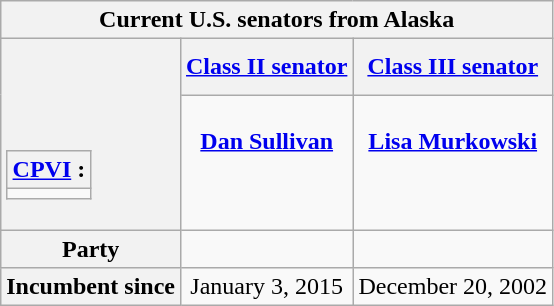<table class="wikitable floatright" style="text-align: center;">
<tr>
<th colspan=3>Current U.S. senators from Alaska</th>
</tr>
<tr>
<th rowspan=2><br><br><br><table class="wikitable">
<tr>
<th><a href='#'>CPVI</a> :</th>
</tr>
<tr>
<td></td>
</tr>
</table>
</th>
<th><a href='#'>Class II senator</a></th>
<th><a href='#'>Class III senator</a></th>
</tr>
<tr style="vertical-align: top;">
<td><br><strong><a href='#'>Dan Sullivan</a></strong><br><br></td>
<td><br><strong><a href='#'>Lisa Murkowski</a></strong><br><br></td>
</tr>
<tr>
<th>Party</th>
<td></td>
<td></td>
</tr>
<tr>
<th>Incumbent since</th>
<td>January 3, 2015</td>
<td>December 20, 2002</td>
</tr>
</table>
